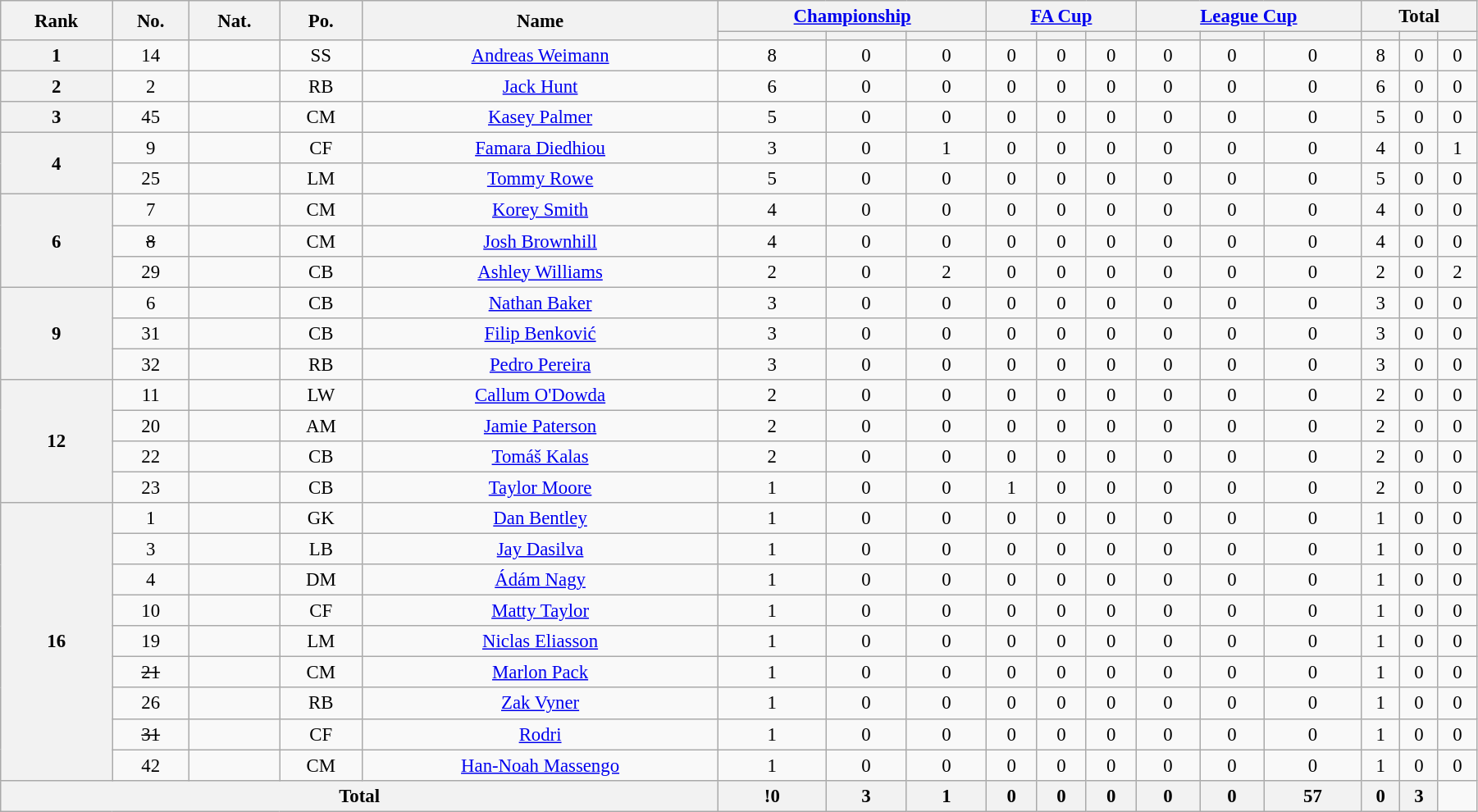<table class="wikitable" style="text-align:center; font-size:95%; width:95%;">
<tr>
<th rowspan=2>Rank</th>
<th rowspan=2>No.</th>
<th rowspan=2>Nat.</th>
<th rowspan=2>Po.</th>
<th rowspan=2>Name</th>
<th colspan=3><a href='#'>Championship</a></th>
<th colspan=3><a href='#'>FA Cup</a></th>
<th colspan=3><a href='#'>League Cup</a></th>
<th colspan=3>Total</th>
</tr>
<tr>
<th></th>
<th></th>
<th></th>
<th></th>
<th></th>
<th></th>
<th></th>
<th></th>
<th></th>
<th></th>
<th></th>
<th></th>
</tr>
<tr>
<th rowspan=1>1</th>
<td>14</td>
<td></td>
<td>SS</td>
<td><a href='#'>Andreas Weimann</a></td>
<td>8</td>
<td>0</td>
<td>0</td>
<td>0</td>
<td>0</td>
<td>0</td>
<td>0</td>
<td>0</td>
<td>0</td>
<td>8</td>
<td>0</td>
<td>0</td>
</tr>
<tr>
<th rowspan=1>2</th>
<td>2</td>
<td></td>
<td>RB</td>
<td><a href='#'>Jack Hunt</a></td>
<td>6</td>
<td>0</td>
<td>0</td>
<td>0</td>
<td>0</td>
<td>0</td>
<td>0</td>
<td>0</td>
<td>0</td>
<td>6</td>
<td>0</td>
<td>0</td>
</tr>
<tr>
<th rowspan=1>3</th>
<td>45</td>
<td></td>
<td>CM</td>
<td><a href='#'>Kasey Palmer</a></td>
<td>5</td>
<td>0</td>
<td>0</td>
<td>0</td>
<td>0</td>
<td>0</td>
<td>0</td>
<td>0</td>
<td>0</td>
<td>5</td>
<td>0</td>
<td>0</td>
</tr>
<tr>
<th rowspan=2>4</th>
<td>9</td>
<td></td>
<td>CF</td>
<td><a href='#'>Famara Diedhiou</a></td>
<td>3</td>
<td>0</td>
<td>1</td>
<td>0</td>
<td>0</td>
<td>0</td>
<td>0</td>
<td>0</td>
<td>0</td>
<td>4</td>
<td>0</td>
<td>1</td>
</tr>
<tr>
<td>25</td>
<td></td>
<td>LM</td>
<td><a href='#'>Tommy Rowe</a></td>
<td>5</td>
<td>0</td>
<td>0</td>
<td>0</td>
<td>0</td>
<td>0</td>
<td>0</td>
<td>0</td>
<td>0</td>
<td>5</td>
<td>0</td>
<td>0</td>
</tr>
<tr>
<th rowspan=3>6</th>
<td>7</td>
<td></td>
<td>CM</td>
<td><a href='#'>Korey Smith</a></td>
<td>4</td>
<td>0</td>
<td>0</td>
<td>0</td>
<td>0</td>
<td>0</td>
<td>0</td>
<td>0</td>
<td>0</td>
<td>4</td>
<td>0</td>
<td>0</td>
</tr>
<tr>
<td><s>8</s></td>
<td></td>
<td>CM</td>
<td><a href='#'>Josh Brownhill</a></td>
<td>4</td>
<td>0</td>
<td>0</td>
<td>0</td>
<td>0</td>
<td>0</td>
<td>0</td>
<td>0</td>
<td>0</td>
<td>4</td>
<td>0</td>
<td>0</td>
</tr>
<tr>
<td>29</td>
<td></td>
<td>CB</td>
<td><a href='#'>Ashley Williams</a></td>
<td>2</td>
<td>0</td>
<td>2</td>
<td>0</td>
<td>0</td>
<td>0</td>
<td>0</td>
<td>0</td>
<td>0</td>
<td>2</td>
<td>0</td>
<td>2</td>
</tr>
<tr>
<th rowspan=3>9</th>
<td>6</td>
<td></td>
<td>CB</td>
<td><a href='#'>Nathan Baker</a></td>
<td>3</td>
<td>0</td>
<td>0</td>
<td>0</td>
<td>0</td>
<td>0</td>
<td>0</td>
<td>0</td>
<td>0</td>
<td>3</td>
<td>0</td>
<td>0</td>
</tr>
<tr>
<td>31</td>
<td></td>
<td>CB</td>
<td><a href='#'>Filip Benković</a></td>
<td>3</td>
<td>0</td>
<td>0</td>
<td>0</td>
<td>0</td>
<td>0</td>
<td>0</td>
<td>0</td>
<td>0</td>
<td>3</td>
<td>0</td>
<td>0</td>
</tr>
<tr>
<td>32</td>
<td></td>
<td>RB</td>
<td><a href='#'>Pedro Pereira</a></td>
<td>3</td>
<td>0</td>
<td>0</td>
<td>0</td>
<td>0</td>
<td>0</td>
<td>0</td>
<td>0</td>
<td>0</td>
<td>3</td>
<td>0</td>
<td>0</td>
</tr>
<tr>
<th rowspan=4>12</th>
<td>11</td>
<td></td>
<td>LW</td>
<td><a href='#'>Callum O'Dowda</a></td>
<td>2</td>
<td>0</td>
<td>0</td>
<td>0</td>
<td>0</td>
<td>0</td>
<td>0</td>
<td>0</td>
<td>0</td>
<td>2</td>
<td>0</td>
<td>0</td>
</tr>
<tr>
<td>20</td>
<td></td>
<td>AM</td>
<td><a href='#'>Jamie Paterson</a></td>
<td>2</td>
<td>0</td>
<td>0</td>
<td>0</td>
<td>0</td>
<td>0</td>
<td>0</td>
<td>0</td>
<td>0</td>
<td>2</td>
<td>0</td>
<td>0</td>
</tr>
<tr>
<td>22</td>
<td></td>
<td>CB</td>
<td><a href='#'>Tomáš Kalas</a></td>
<td>2</td>
<td>0</td>
<td>0</td>
<td>0</td>
<td>0</td>
<td>0</td>
<td>0</td>
<td>0</td>
<td>0</td>
<td>2</td>
<td>0</td>
<td>0</td>
</tr>
<tr>
<td>23</td>
<td></td>
<td>CB</td>
<td><a href='#'>Taylor Moore</a></td>
<td>1</td>
<td>0</td>
<td>0</td>
<td>1</td>
<td>0</td>
<td>0</td>
<td>0</td>
<td>0</td>
<td>0</td>
<td>2</td>
<td>0</td>
<td>0</td>
</tr>
<tr>
<th rowspan=9>16</th>
<td>1</td>
<td></td>
<td>GK</td>
<td><a href='#'>Dan Bentley</a></td>
<td>1</td>
<td>0</td>
<td>0</td>
<td>0</td>
<td>0</td>
<td>0</td>
<td>0</td>
<td>0</td>
<td>0</td>
<td>1</td>
<td>0</td>
<td>0</td>
</tr>
<tr>
<td>3</td>
<td></td>
<td>LB</td>
<td><a href='#'>Jay Dasilva</a></td>
<td>1</td>
<td>0</td>
<td>0</td>
<td>0</td>
<td>0</td>
<td>0</td>
<td>0</td>
<td>0</td>
<td>0</td>
<td>1</td>
<td>0</td>
<td>0</td>
</tr>
<tr>
<td>4</td>
<td></td>
<td>DM</td>
<td><a href='#'>Ádám Nagy</a></td>
<td>1</td>
<td>0</td>
<td>0</td>
<td>0</td>
<td>0</td>
<td>0</td>
<td>0</td>
<td>0</td>
<td>0</td>
<td>1</td>
<td>0</td>
<td>0</td>
</tr>
<tr>
<td>10</td>
<td></td>
<td>CF</td>
<td><a href='#'>Matty Taylor</a></td>
<td>1</td>
<td>0</td>
<td>0</td>
<td>0</td>
<td>0</td>
<td>0</td>
<td>0</td>
<td>0</td>
<td>0</td>
<td>1</td>
<td>0</td>
<td>0</td>
</tr>
<tr>
<td>19</td>
<td></td>
<td>LM</td>
<td><a href='#'>Niclas Eliasson</a></td>
<td>1</td>
<td>0</td>
<td>0</td>
<td>0</td>
<td>0</td>
<td>0</td>
<td>0</td>
<td>0</td>
<td>0</td>
<td>1</td>
<td>0</td>
<td>0</td>
</tr>
<tr>
<td><s>21</s></td>
<td></td>
<td>CM</td>
<td><a href='#'>Marlon Pack</a></td>
<td>1</td>
<td>0</td>
<td>0</td>
<td>0</td>
<td>0</td>
<td>0</td>
<td>0</td>
<td>0</td>
<td>0</td>
<td>1</td>
<td>0</td>
<td>0</td>
</tr>
<tr>
<td>26</td>
<td></td>
<td>RB</td>
<td><a href='#'>Zak Vyner</a></td>
<td>1</td>
<td>0</td>
<td>0</td>
<td>0</td>
<td>0</td>
<td>0</td>
<td>0</td>
<td>0</td>
<td>0</td>
<td>1</td>
<td>0</td>
<td>0</td>
</tr>
<tr>
<td><s>31</s></td>
<td></td>
<td>CF</td>
<td><a href='#'>Rodri</a></td>
<td>1</td>
<td>0</td>
<td>0</td>
<td>0</td>
<td>0</td>
<td>0</td>
<td>0</td>
<td>0</td>
<td>0</td>
<td>1</td>
<td>0</td>
<td>0</td>
</tr>
<tr>
<td>42</td>
<td></td>
<td>CM</td>
<td><a href='#'>Han-Noah Massengo</a></td>
<td>1</td>
<td>0</td>
<td>0</td>
<td>0</td>
<td>0</td>
<td>0</td>
<td>0</td>
<td>0</td>
<td>0</td>
<td>1</td>
<td>0</td>
<td>0</td>
</tr>
<tr>
<th colspan=5>Total</th>
<th 56>!0</th>
<th>3</th>
<th>1</th>
<th>0</th>
<th>0</th>
<th>0</th>
<th>0</th>
<th>0</th>
<th>57</th>
<th>0</th>
<th>3</th>
</tr>
</table>
